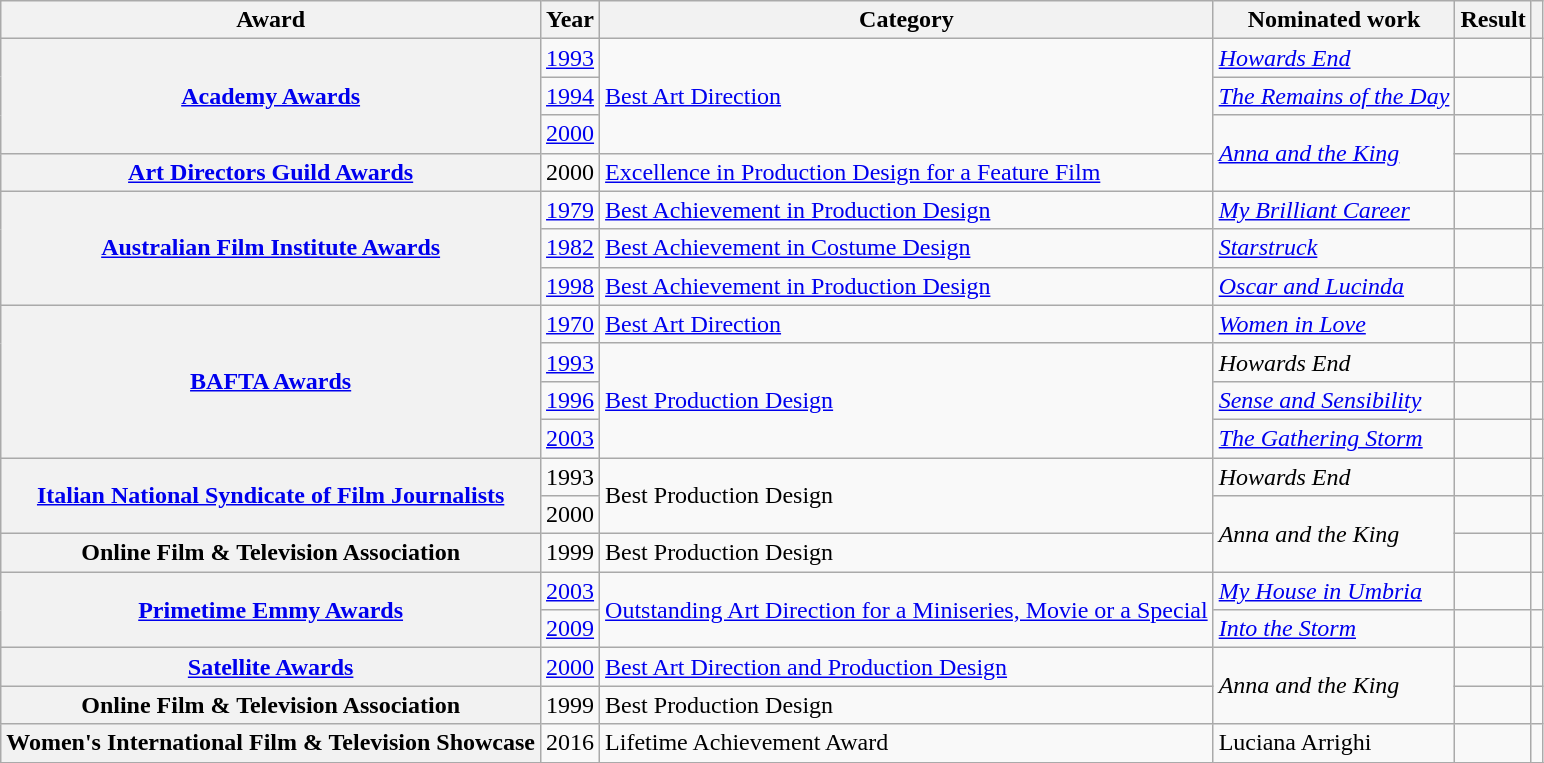<table class="wikitable sortable plainrowheaders">
<tr>
<th scope="col">Award</th>
<th scope="col">Year</th>
<th scope="col">Category</th>
<th scope="col">Nominated work</th>
<th scope="col">Result</th>
<th scope="col" class="unsortable"></th>
</tr>
<tr>
<th scope="row" rowspan="3"><a href='#'>Academy Awards</a></th>
<td><a href='#'>1993</a></td>
<td rowspan="3"><a href='#'>Best Art Direction</a></td>
<td><em><a href='#'>Howards End</a></em></td>
<td></td>
<td></td>
</tr>
<tr>
<td><a href='#'>1994</a></td>
<td><em><a href='#'>The Remains of the Day</a></em></td>
<td></td>
<td></td>
</tr>
<tr>
<td><a href='#'>2000</a></td>
<td rowspan="2"><em><a href='#'>Anna and the King</a></em></td>
<td></td>
<td></td>
</tr>
<tr>
<th scope="row"><a href='#'>Art Directors Guild Awards</a></th>
<td>2000</td>
<td><a href='#'>Excellence in Production Design for a Feature Film</a></td>
<td></td>
<td></td>
</tr>
<tr>
<th scope="row" rowspan="3"><a href='#'>Australian Film Institute Awards</a></th>
<td><a href='#'>1979</a></td>
<td><a href='#'>Best Achievement in Production Design</a></td>
<td><em><a href='#'>My Brilliant Career</a></em></td>
<td></td>
<td></td>
</tr>
<tr>
<td><a href='#'>1982</a></td>
<td><a href='#'>Best Achievement in Costume Design</a></td>
<td><em><a href='#'>Starstruck</a></em></td>
<td></td>
<td></td>
</tr>
<tr>
<td><a href='#'>1998</a></td>
<td><a href='#'>Best Achievement in Production Design</a></td>
<td><em><a href='#'>Oscar and Lucinda</a></em></td>
<td></td>
<td></td>
</tr>
<tr>
<th scope="row" rowspan="4"><a href='#'>BAFTA Awards</a></th>
<td><a href='#'>1970</a></td>
<td><a href='#'>Best Art Direction</a></td>
<td><em><a href='#'>Women in Love</a></em></td>
<td></td>
<td></td>
</tr>
<tr>
<td><a href='#'>1993</a></td>
<td rowspan="3"><a href='#'>Best Production Design</a></td>
<td><em>Howards End</em></td>
<td></td>
<td></td>
</tr>
<tr>
<td><a href='#'>1996</a></td>
<td><em><a href='#'>Sense and Sensibility</a></em></td>
<td></td>
<td></td>
</tr>
<tr>
<td><a href='#'>2003</a></td>
<td><em><a href='#'>The Gathering Storm</a></em></td>
<td></td>
<td></td>
</tr>
<tr>
<th scope="row" rowspan="2"><a href='#'>Italian National Syndicate of Film Journalists</a></th>
<td>1993</td>
<td rowspan="2">Best Production Design</td>
<td><em>Howards End</em></td>
<td></td>
<td></td>
</tr>
<tr>
<td>2000</td>
<td rowspan="2"><em>Anna and the King</em></td>
<td></td>
<td></td>
</tr>
<tr>
<th scope="row">Online Film & Television Association</th>
<td>1999</td>
<td>Best Production Design</td>
<td></td>
<td></td>
</tr>
<tr>
<th scope="row" rowspan="2"><a href='#'>Primetime Emmy Awards</a></th>
<td><a href='#'>2003</a></td>
<td rowspan="2"><a href='#'>Outstanding Art Direction for a Miniseries, Movie or a Special</a></td>
<td><em><a href='#'>My House in Umbria</a></em></td>
<td></td>
<td></td>
</tr>
<tr>
<td><a href='#'>2009</a></td>
<td><em><a href='#'>Into the Storm</a></em></td>
<td></td>
<td></td>
</tr>
<tr>
<th scope="row"><a href='#'>Satellite Awards</a></th>
<td><a href='#'>2000</a></td>
<td><a href='#'>Best Art Direction and Production Design</a></td>
<td rowspan="2"><em>Anna and the King</em></td>
<td></td>
<td></td>
</tr>
<tr>
<th scope="row">Online Film & Television Association</th>
<td>1999</td>
<td>Best Production Design</td>
<td></td>
<td></td>
</tr>
<tr>
<th scope="row">Women's International Film & Television Showcase</th>
<td>2016</td>
<td>Lifetime Achievement Award</td>
<td>Luciana Arrighi</td>
<td></td>
<td></td>
</tr>
<tr>
</tr>
</table>
